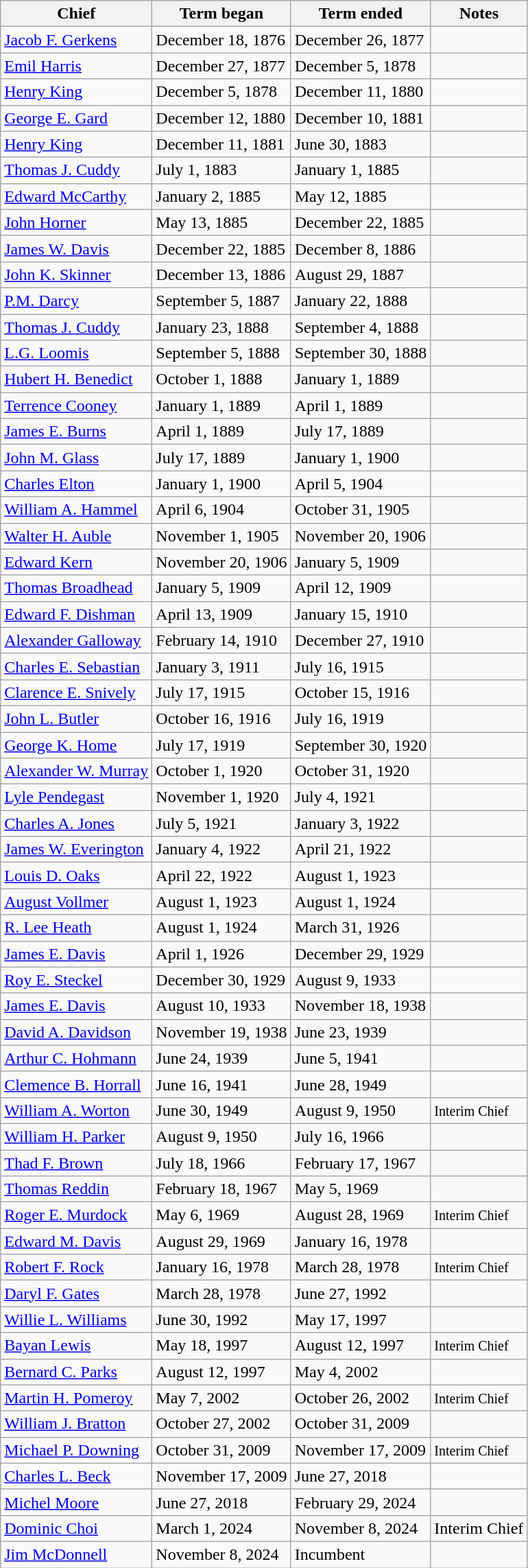<table class="wikitable">
<tr>
<th>Chief</th>
<th>Term began</th>
<th>Term ended</th>
<th>Notes</th>
</tr>
<tr>
<td><a href='#'>Jacob F. Gerkens</a></td>
<td>December 18, 1876</td>
<td>December 26, 1877</td>
<td></td>
</tr>
<tr>
<td><a href='#'>Emil Harris</a></td>
<td>December 27, 1877</td>
<td>December 5, 1878</td>
<td></td>
</tr>
<tr>
<td><a href='#'>Henry King</a></td>
<td>December 5, 1878</td>
<td>December 11, 1880</td>
<td></td>
</tr>
<tr>
<td><a href='#'>George E. Gard</a></td>
<td>December 12, 1880</td>
<td>December 10, 1881</td>
<td></td>
</tr>
<tr>
<td><a href='#'>Henry King</a></td>
<td>December 11, 1881</td>
<td>June 30, 1883</td>
<td></td>
</tr>
<tr>
<td><a href='#'>Thomas J. Cuddy</a></td>
<td>July 1, 1883</td>
<td>January 1, 1885</td>
<td></td>
</tr>
<tr>
<td><a href='#'>Edward McCarthy</a></td>
<td>January 2, 1885</td>
<td>May 12, 1885</td>
<td></td>
</tr>
<tr>
<td><a href='#'>John Horner</a></td>
<td>May 13, 1885</td>
<td>December 22, 1885</td>
<td></td>
</tr>
<tr>
<td><a href='#'>James W. Davis</a></td>
<td>December 22, 1885</td>
<td>December 8, 1886</td>
<td></td>
</tr>
<tr>
<td><a href='#'>John K. Skinner</a></td>
<td>December 13, 1886</td>
<td>August 29, 1887</td>
<td></td>
</tr>
<tr>
<td><a href='#'>P.M. Darcy</a></td>
<td>September 5, 1887</td>
<td>January 22, 1888</td>
<td></td>
</tr>
<tr>
<td><a href='#'>Thomas J. Cuddy</a></td>
<td>January 23, 1888</td>
<td>September 4, 1888</td>
<td></td>
</tr>
<tr>
<td><a href='#'>L.G. Loomis</a></td>
<td>September 5, 1888</td>
<td>September 30, 1888</td>
<td></td>
</tr>
<tr>
<td><a href='#'>Hubert H. Benedict</a></td>
<td>October 1, 1888</td>
<td>January 1, 1889</td>
<td></td>
</tr>
<tr>
<td><a href='#'>Terrence Cooney</a></td>
<td>January 1, 1889</td>
<td>April 1, 1889</td>
<td></td>
</tr>
<tr>
<td><a href='#'>James E. Burns</a></td>
<td>April 1, 1889</td>
<td>July 17, 1889</td>
<td></td>
</tr>
<tr>
<td><a href='#'>John M. Glass</a></td>
<td>July 17, 1889</td>
<td>January 1, 1900</td>
<td></td>
</tr>
<tr>
<td><a href='#'>Charles Elton</a></td>
<td>January 1, 1900</td>
<td>April 5, 1904</td>
<td></td>
</tr>
<tr>
<td><a href='#'>William A. Hammel</a></td>
<td>April 6, 1904</td>
<td>October 31, 1905</td>
<td></td>
</tr>
<tr>
<td><a href='#'>Walter H. Auble</a></td>
<td>November 1, 1905</td>
<td>November 20, 1906</td>
<td></td>
</tr>
<tr>
<td><a href='#'>Edward Kern</a></td>
<td>November 20, 1906</td>
<td>January 5, 1909</td>
<td></td>
</tr>
<tr>
<td><a href='#'>Thomas Broadhead</a></td>
<td>January 5, 1909</td>
<td>April 12, 1909</td>
<td></td>
</tr>
<tr>
<td><a href='#'>Edward F. Dishman</a></td>
<td>April 13, 1909</td>
<td>January 15, 1910</td>
<td></td>
</tr>
<tr>
<td><a href='#'>Alexander Galloway</a></td>
<td>February 14, 1910</td>
<td>December 27, 1910</td>
<td></td>
</tr>
<tr>
<td><a href='#'>Charles E. Sebastian</a></td>
<td>January 3, 1911</td>
<td>July 16, 1915</td>
<td></td>
</tr>
<tr>
<td><a href='#'>Clarence E. Snively</a></td>
<td>July 17, 1915</td>
<td>October 15, 1916</td>
<td></td>
</tr>
<tr>
<td><a href='#'>John L. Butler</a></td>
<td>October 16, 1916</td>
<td>July 16, 1919</td>
<td></td>
</tr>
<tr>
<td><a href='#'>George K. Home</a></td>
<td>July 17, 1919</td>
<td>September 30, 1920</td>
<td></td>
</tr>
<tr>
<td><a href='#'>Alexander W. Murray</a></td>
<td>October 1, 1920</td>
<td>October 31, 1920</td>
<td></td>
</tr>
<tr>
<td><a href='#'>Lyle Pendegast</a></td>
<td>November 1, 1920</td>
<td>July 4, 1921</td>
<td></td>
</tr>
<tr>
<td><a href='#'>Charles A. Jones</a></td>
<td>July 5, 1921</td>
<td>January 3, 1922</td>
<td></td>
</tr>
<tr>
<td><a href='#'>James W. Everington</a></td>
<td>January 4, 1922</td>
<td>April 21, 1922</td>
<td></td>
</tr>
<tr>
<td><a href='#'>Louis D. Oaks</a></td>
<td>April 22, 1922</td>
<td>August 1, 1923</td>
<td></td>
</tr>
<tr>
<td><a href='#'>August Vollmer</a></td>
<td>August 1, 1923</td>
<td>August 1, 1924</td>
<td></td>
</tr>
<tr>
<td><a href='#'>R. Lee Heath</a></td>
<td>August 1, 1924</td>
<td>March 31, 1926</td>
<td></td>
</tr>
<tr>
<td><a href='#'>James E. Davis</a></td>
<td>April 1, 1926</td>
<td>December 29, 1929</td>
<td></td>
</tr>
<tr>
<td><a href='#'>Roy E. Steckel</a></td>
<td>December 30, 1929</td>
<td>August 9, 1933</td>
<td></td>
</tr>
<tr>
<td><a href='#'>James E. Davis</a></td>
<td>August 10, 1933</td>
<td>November 18, 1938</td>
<td></td>
</tr>
<tr>
<td><a href='#'>David A. Davidson</a></td>
<td>November 19, 1938</td>
<td>June 23, 1939</td>
<td></td>
</tr>
<tr>
<td><a href='#'>Arthur C. Hohmann</a></td>
<td>June 24, 1939</td>
<td>June 5, 1941</td>
<td></td>
</tr>
<tr>
<td><a href='#'>Clemence B. Horrall</a></td>
<td>June 16, 1941</td>
<td>June 28, 1949</td>
<td></td>
</tr>
<tr>
<td><a href='#'>William A. Worton</a></td>
<td>June 30, 1949</td>
<td>August 9, 1950</td>
<td> <small>Interim Chief</small></td>
</tr>
<tr>
<td><a href='#'>William H. Parker</a></td>
<td>August 9, 1950</td>
<td>July 16, 1966</td>
<td></td>
</tr>
<tr>
<td><a href='#'>Thad F. Brown</a></td>
<td>July 18, 1966</td>
<td>February 17, 1967</td>
<td></td>
</tr>
<tr>
<td><a href='#'>Thomas Reddin</a></td>
<td>February 18, 1967</td>
<td>May 5, 1969</td>
<td></td>
</tr>
<tr>
<td><a href='#'>Roger E. Murdock</a></td>
<td>May 6, 1969</td>
<td>August 28, 1969</td>
<td> <small>Interim Chief</small></td>
</tr>
<tr>
<td><a href='#'>Edward M. Davis</a></td>
<td>August 29, 1969</td>
<td>January 16, 1978</td>
<td></td>
</tr>
<tr>
<td><a href='#'>Robert F. Rock</a></td>
<td>January 16, 1978</td>
<td>March 28, 1978</td>
<td> <small>Interim Chief</small></td>
</tr>
<tr>
<td><a href='#'>Daryl F. Gates</a></td>
<td>March 28, 1978</td>
<td>June 27, 1992</td>
<td></td>
</tr>
<tr>
<td><a href='#'>Willie L. Williams</a></td>
<td>June 30, 1992</td>
<td>May 17, 1997</td>
<td></td>
</tr>
<tr>
<td><a href='#'>Bayan Lewis</a></td>
<td>May 18, 1997</td>
<td>August 12, 1997</td>
<td> <small>Interim Chief</small></td>
</tr>
<tr>
<td><a href='#'>Bernard C. Parks</a></td>
<td>August 12, 1997</td>
<td>May 4, 2002</td>
<td></td>
</tr>
<tr>
<td><a href='#'>Martin H. Pomeroy</a></td>
<td>May 7, 2002</td>
<td>October 26, 2002</td>
<td> <small>Interim Chief</small></td>
</tr>
<tr>
<td><a href='#'>William J. Bratton</a></td>
<td>October 27, 2002</td>
<td>October 31, 2009</td>
<td></td>
</tr>
<tr>
<td><a href='#'>Michael P. Downing</a></td>
<td>October 31, 2009</td>
<td>November 17, 2009</td>
<td> <small>Interim Chief</small></td>
</tr>
<tr>
<td><a href='#'>Charles L. Beck</a></td>
<td>November 17, 2009</td>
<td>June 27, 2018</td>
<td></td>
</tr>
<tr>
<td><a href='#'>Michel Moore</a></td>
<td>June 27, 2018</td>
<td>February 29, 2024</td>
<td></td>
</tr>
<tr>
<td><a href='#'>Dominic Choi</a></td>
<td>March 1, 2024</td>
<td>November 8, 2024</td>
<td> Interim Chief</td>
</tr>
<tr>
<td><a href='#'>Jim McDonnell</a></td>
<td>November 8, 2024</td>
<td>Incumbent</td>
<td></td>
</tr>
</table>
